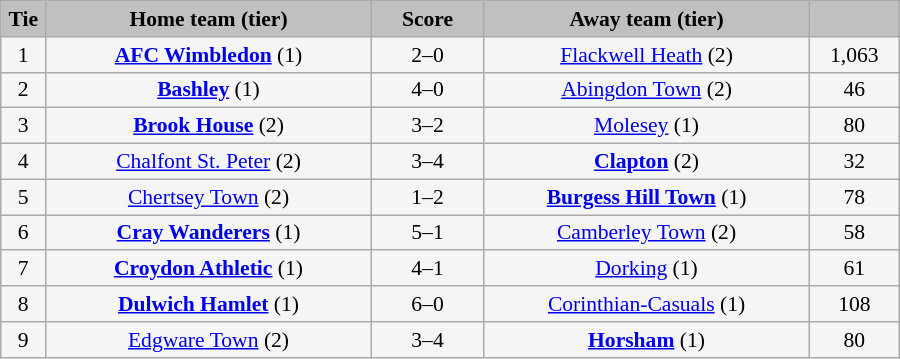<table class="wikitable" style="width: 600px; background:WhiteSmoke; text-align:center; font-size:90%">
<tr>
<td scope="col" style="width:  5.00%; background:silver;"><strong>Tie</strong></td>
<td scope="col" style="width: 36.25%; background:silver;"><strong>Home team (tier)</strong></td>
<td scope="col" style="width: 12.50%; background:silver;"><strong>Score</strong></td>
<td scope="col" style="width: 36.25%; background:silver;"><strong>Away team (tier)</strong></td>
<td scope="col" style="width: 10.00%; background:silver;"><strong></strong></td>
</tr>
<tr>
<td>1</td>
<td><strong><a href='#'>AFC Wimbledon</a></strong> (1)</td>
<td>2–0</td>
<td><a href='#'>Flackwell Heath</a> (2)</td>
<td>1,063</td>
</tr>
<tr>
<td>2</td>
<td><strong><a href='#'>Bashley</a></strong> (1)</td>
<td>4–0</td>
<td><a href='#'>Abingdon Town</a> (2)</td>
<td>46</td>
</tr>
<tr>
<td>3</td>
<td><strong><a href='#'>Brook House</a></strong> (2)</td>
<td>3–2 </td>
<td><a href='#'>Molesey</a> (1)</td>
<td>80</td>
</tr>
<tr>
<td>4</td>
<td><a href='#'>Chalfont St. Peter</a> (2)</td>
<td>3–4</td>
<td><strong><a href='#'>Clapton</a></strong> (2)</td>
<td>32</td>
</tr>
<tr>
<td>5</td>
<td><a href='#'>Chertsey Town</a> (2)</td>
<td>1–2</td>
<td><strong><a href='#'>Burgess Hill Town</a></strong> (1)</td>
<td>78</td>
</tr>
<tr>
<td>6</td>
<td><strong><a href='#'>Cray Wanderers</a></strong> (1)</td>
<td>5–1</td>
<td><a href='#'>Camberley Town</a> (2)</td>
<td>58</td>
</tr>
<tr>
<td>7</td>
<td><strong><a href='#'>Croydon Athletic</a></strong> (1)</td>
<td>4–1</td>
<td><a href='#'>Dorking</a> (1)</td>
<td>61</td>
</tr>
<tr>
<td>8</td>
<td><strong><a href='#'>Dulwich Hamlet</a></strong> (1)</td>
<td>6–0</td>
<td><a href='#'>Corinthian-Casuals</a> (1)</td>
<td>108</td>
</tr>
<tr>
<td>9</td>
<td><a href='#'>Edgware Town</a> (2)</td>
<td>3–4</td>
<td><strong><a href='#'>Horsham</a></strong> (1)</td>
<td>80</td>
</tr>
</table>
